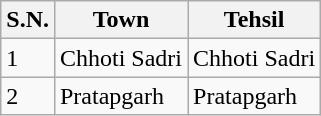<table class="wikitable">
<tr>
<th>S.N.</th>
<th>Town</th>
<th>Tehsil</th>
</tr>
<tr>
<td>1</td>
<td>Chhoti  Sadri</td>
<td>Chhoti  Sadri</td>
</tr>
<tr>
<td>2</td>
<td>Pratapgarh</td>
<td>Pratapgarh</td>
</tr>
</table>
